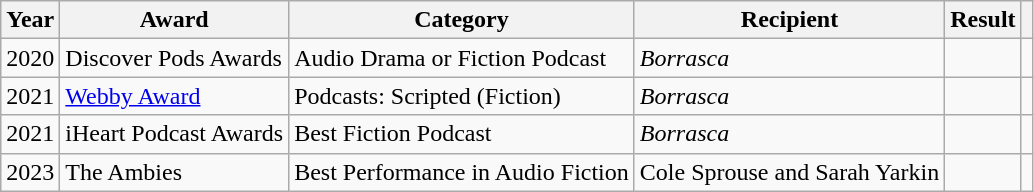<table class="wikitable sortable">
<tr>
<th>Year</th>
<th>Award</th>
<th>Category</th>
<th>Recipient</th>
<th>Result</th>
<th class="unsortable"></th>
</tr>
<tr>
<td>2020</td>
<td>Discover Pods Awards</td>
<td>Audio Drama or Fiction Podcast</td>
<td><em>Borrasca</em></td>
<td></td>
<td></td>
</tr>
<tr>
<td>2021</td>
<td><a href='#'>Webby Award</a></td>
<td>Podcasts: Scripted (Fiction)</td>
<td><em>Borrasca</em></td>
<td></td>
<td></td>
</tr>
<tr>
<td>2021</td>
<td>iHeart Podcast Awards</td>
<td>Best Fiction Podcast</td>
<td><em>Borrasca</em></td>
<td></td>
<td></td>
</tr>
<tr>
<td>2023</td>
<td>The Ambies</td>
<td>Best Performance in Audio Fiction</td>
<td>Cole Sprouse and Sarah Yarkin</td>
<td></td>
<td></td>
</tr>
</table>
